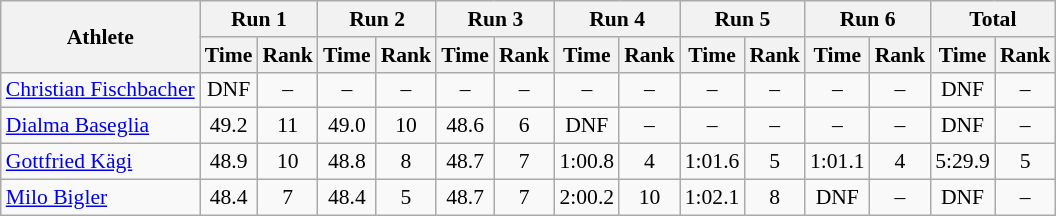<table class="wikitable" border="1" style="font-size:90%; text-align:center;">
<tr>
<th rowspan="2">Athlete</th>
<th colspan="2">Run 1</th>
<th colspan="2">Run 2</th>
<th colspan="2">Run 3</th>
<th colspan="2">Run 4</th>
<th colspan="2">Run 5</th>
<th colspan="2">Run 6</th>
<th colspan="2">Total</th>
</tr>
<tr>
<th>Time</th>
<th>Rank</th>
<th>Time</th>
<th>Rank</th>
<th>Time</th>
<th>Rank</th>
<th>Time</th>
<th>Rank</th>
<th>Time</th>
<th>Rank</th>
<th>Time</th>
<th>Rank</th>
<th>Time</th>
<th>Rank</th>
</tr>
<tr>
<td style="text-align:left;"><a href='#'>Christian Fischbacher</a></td>
<td>DNF</td>
<td>–</td>
<td>–</td>
<td>–</td>
<td>–</td>
<td>–</td>
<td>–</td>
<td>–</td>
<td>–</td>
<td>–</td>
<td>–</td>
<td>–</td>
<td>DNF</td>
<td>–</td>
</tr>
<tr>
<td style="text-align:left;"><a href='#'>Dialma Baseglia</a></td>
<td>49.2</td>
<td>11</td>
<td>49.0</td>
<td>10</td>
<td>48.6</td>
<td>6</td>
<td>DNF</td>
<td>–</td>
<td>–</td>
<td>–</td>
<td>–</td>
<td>–</td>
<td>DNF</td>
<td>–</td>
</tr>
<tr>
<td style="text-align:left;"><a href='#'>Gottfried Kägi</a></td>
<td>48.9</td>
<td>10</td>
<td>48.8</td>
<td>8</td>
<td>48.7</td>
<td>7</td>
<td>1:00.8</td>
<td>4</td>
<td>1:01.6</td>
<td>5</td>
<td>1:01.1</td>
<td>4</td>
<td>5:29.9</td>
<td>5</td>
</tr>
<tr>
<td style="text-align:left;"><a href='#'>Milo Bigler</a></td>
<td>48.4</td>
<td>7</td>
<td>48.4</td>
<td>5</td>
<td>48.7</td>
<td>7</td>
<td>2:00.2</td>
<td>10</td>
<td>1:02.1</td>
<td>8</td>
<td>DNF</td>
<td>–</td>
<td>DNF</td>
<td>–</td>
</tr>
</table>
